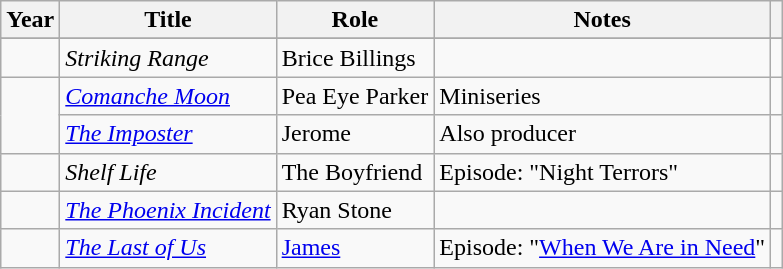<table class="wikitable sortable plainrowheaders">
<tr>
<th>Year </th>
<th>Title</th>
<th>Role </th>
<th class="unsortable">Notes </th>
<th class="unsortable"></th>
</tr>
<tr>
</tr>
<tr>
<td></td>
<td><em>Striking Range</em></td>
<td>Brice Billings</td>
<td></td>
<td></td>
</tr>
<tr>
<td rowspan="2"></td>
<td><em><a href='#'>Comanche Moon</a></em></td>
<td>Pea Eye Parker</td>
<td>Miniseries</td>
<td></td>
</tr>
<tr>
<td><em><a href='#'>The Imposter</a></em></td>
<td>Jerome</td>
<td>Also producer</td>
<td></td>
</tr>
<tr>
<td></td>
<td><em>Shelf Life</em></td>
<td>The Boyfriend</td>
<td>Episode: "Night Terrors"</td>
<td></td>
</tr>
<tr>
<td></td>
<td><em><a href='#'>The Phoenix Incident</a></em></td>
<td>Ryan Stone</td>
<td></td>
<td></td>
</tr>
<tr>
<td></td>
<td><em><a href='#'>The Last of Us</a></em></td>
<td><a href='#'>James</a></td>
<td>Episode: "<a href='#'>When We Are in Need</a>"</td>
<td></td>
</tr>
</table>
